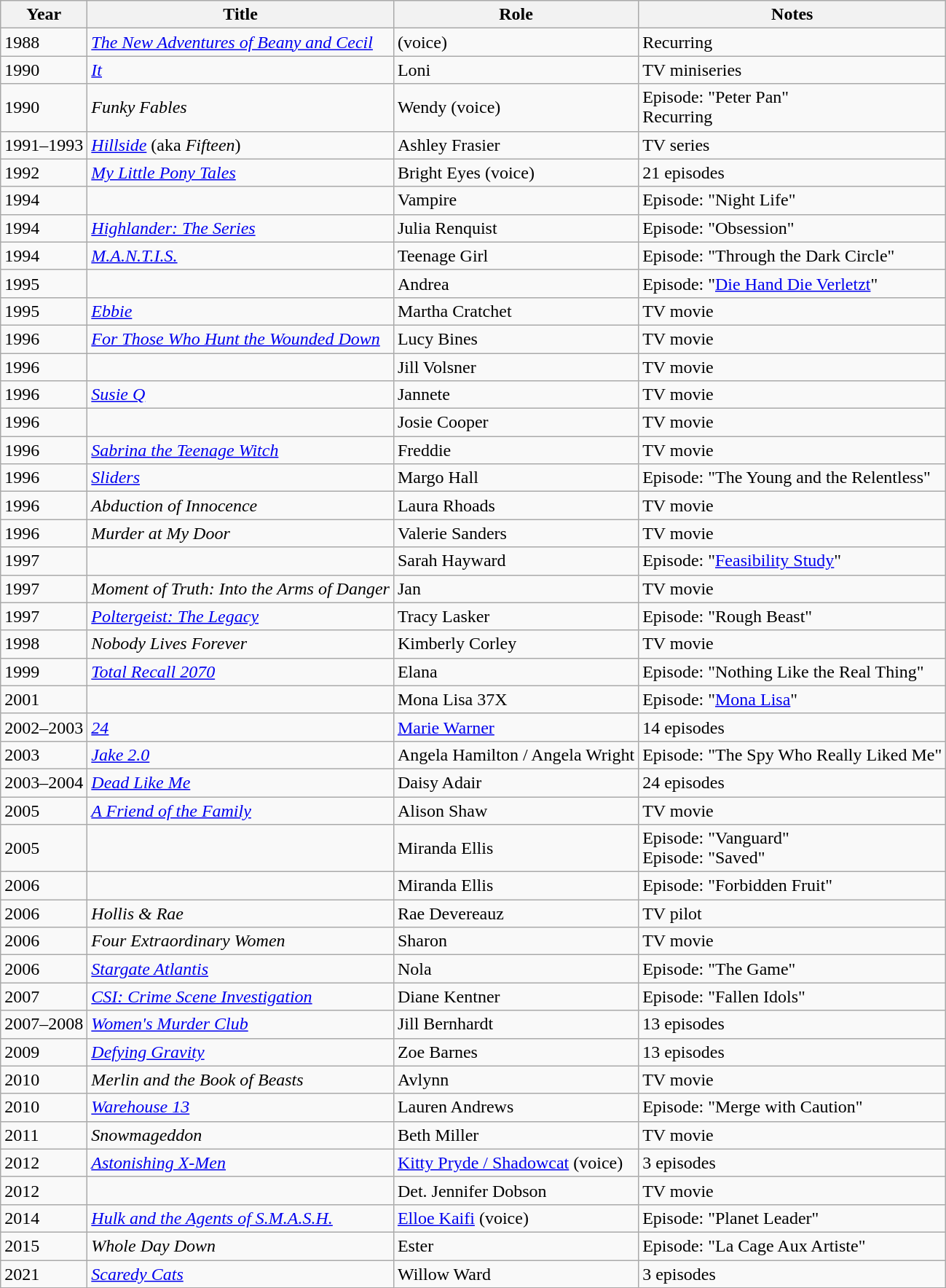<table class="wikitable sortable">
<tr>
<th>Year</th>
<th>Title</th>
<th>Role</th>
<th class="unsortable">Notes</th>
</tr>
<tr>
<td>1988</td>
<td data-sort-value="New Adventures of Beany and Cecil, The"><em><a href='#'>The New Adventures of Beany and Cecil</a></em></td>
<td>(voice)</td>
<td>Recurring</td>
</tr>
<tr>
<td>1990</td>
<td><em><a href='#'>It</a></em></td>
<td>Loni</td>
<td>TV miniseries</td>
</tr>
<tr>
<td>1990</td>
<td><em>Funky Fables</em></td>
<td>Wendy (voice)</td>
<td>Episode: "Peter Pan"<br>Recurring</td>
</tr>
<tr>
<td>1991–1993</td>
<td><em><a href='#'>Hillside</a></em> (aka <em>Fifteen</em>)</td>
<td>Ashley Frasier</td>
<td>TV series</td>
</tr>
<tr>
<td>1992</td>
<td><em><a href='#'>My Little Pony Tales</a></em></td>
<td>Bright Eyes (voice)</td>
<td>21 episodes</td>
</tr>
<tr>
<td>1994</td>
<td><em></em></td>
<td>Vampire</td>
<td>Episode: "Night Life"</td>
</tr>
<tr>
<td>1994</td>
<td><em><a href='#'>Highlander: The Series</a></em></td>
<td>Julia Renquist</td>
<td>Episode: "Obsession"</td>
</tr>
<tr>
<td>1994</td>
<td><em><a href='#'>M.A.N.T.I.S.</a></em></td>
<td>Teenage Girl</td>
<td>Episode: "Through the Dark Circle"</td>
</tr>
<tr>
<td>1995</td>
<td><em></em></td>
<td>Andrea</td>
<td>Episode: "<a href='#'>Die Hand Die Verletzt</a>"</td>
</tr>
<tr>
<td>1995</td>
<td><em><a href='#'>Ebbie</a></em></td>
<td>Martha Cratchet</td>
<td>TV movie</td>
</tr>
<tr>
<td>1996</td>
<td><em><a href='#'>For Those Who Hunt the Wounded Down</a></em></td>
<td>Lucy Bines</td>
<td>TV movie</td>
</tr>
<tr>
<td>1996</td>
<td><em></em></td>
<td>Jill Volsner</td>
<td>TV movie</td>
</tr>
<tr>
<td>1996</td>
<td><em><a href='#'>Susie Q</a></em></td>
<td>Jannete</td>
<td>TV movie</td>
</tr>
<tr>
<td>1996</td>
<td><em></em></td>
<td>Josie Cooper</td>
<td>TV movie</td>
</tr>
<tr>
<td>1996</td>
<td><em><a href='#'>Sabrina the Teenage Witch</a></em></td>
<td>Freddie</td>
<td>TV movie</td>
</tr>
<tr>
<td>1996</td>
<td><em><a href='#'>Sliders</a></em></td>
<td>Margo Hall</td>
<td>Episode: "The Young and the Relentless"</td>
</tr>
<tr>
<td>1996</td>
<td><em>Abduction of Innocence</em></td>
<td>Laura Rhoads</td>
<td>TV movie</td>
</tr>
<tr>
<td>1996</td>
<td><em>Murder at My Door</em></td>
<td>Valerie Sanders</td>
<td>TV movie</td>
</tr>
<tr>
<td>1997</td>
<td><em></em></td>
<td>Sarah Hayward</td>
<td>Episode: "<a href='#'>Feasibility Study</a>"</td>
</tr>
<tr>
<td>1997</td>
<td><em>Moment of Truth: Into the Arms of Danger</em></td>
<td>Jan</td>
<td>TV movie</td>
</tr>
<tr>
<td>1997</td>
<td><em><a href='#'>Poltergeist: The Legacy</a></em></td>
<td>Tracy Lasker</td>
<td>Episode: "Rough Beast"</td>
</tr>
<tr>
<td>1998</td>
<td><em>Nobody Lives Forever</em></td>
<td>Kimberly Corley</td>
<td>TV movie</td>
</tr>
<tr>
<td>1999</td>
<td><em><a href='#'>Total Recall 2070</a></em></td>
<td>Elana</td>
<td>Episode: "Nothing Like the Real Thing"</td>
</tr>
<tr>
<td>2001</td>
<td><em></em></td>
<td>Mona Lisa 37X</td>
<td>Episode: "<a href='#'>Mona Lisa</a>"</td>
</tr>
<tr>
<td>2002–2003</td>
<td><em><a href='#'>24</a></em></td>
<td><a href='#'>Marie Warner</a></td>
<td>14 episodes</td>
</tr>
<tr>
<td>2003</td>
<td><em><a href='#'>Jake 2.0</a></em></td>
<td>Angela Hamilton / Angela Wright</td>
<td>Episode: "The Spy Who Really Liked Me"</td>
</tr>
<tr>
<td>2003–2004</td>
<td><em><a href='#'>Dead Like Me</a></em></td>
<td>Daisy Adair</td>
<td>24 episodes</td>
</tr>
<tr>
<td>2005</td>
<td data-sort-value="Friend of the Family, A"><em><a href='#'>A Friend of the Family</a></em></td>
<td>Alison Shaw</td>
<td>TV movie</td>
</tr>
<tr>
<td>2005</td>
<td><em></em></td>
<td>Miranda Ellis</td>
<td>Episode: "Vanguard"<br>Episode: "Saved"</td>
</tr>
<tr>
<td>2006</td>
<td><em></em></td>
<td>Miranda Ellis</td>
<td>Episode: "Forbidden Fruit"</td>
</tr>
<tr>
<td>2006</td>
<td><em>Hollis & Rae</em></td>
<td>Rae Devereauz</td>
<td>TV pilot</td>
</tr>
<tr>
<td>2006</td>
<td><em>Four Extraordinary Women</em></td>
<td>Sharon</td>
<td>TV movie</td>
</tr>
<tr>
<td>2006</td>
<td><em><a href='#'>Stargate Atlantis</a></em></td>
<td>Nola</td>
<td>Episode: "The Game"</td>
</tr>
<tr>
<td>2007</td>
<td><em><a href='#'>CSI: Crime Scene Investigation</a></em></td>
<td>Diane Kentner</td>
<td>Episode: "Fallen Idols"</td>
</tr>
<tr>
<td>2007–2008</td>
<td><em><a href='#'>Women's Murder Club</a></em></td>
<td>Jill Bernhardt</td>
<td>13 episodes</td>
</tr>
<tr>
<td>2009</td>
<td><em><a href='#'>Defying Gravity</a></em></td>
<td>Zoe Barnes</td>
<td>13 episodes</td>
</tr>
<tr>
<td>2010</td>
<td><em>Merlin and the Book of Beasts</em></td>
<td>Avlynn</td>
<td>TV movie</td>
</tr>
<tr>
<td>2010</td>
<td><em><a href='#'>Warehouse 13</a></em></td>
<td>Lauren Andrews</td>
<td>Episode: "Merge with Caution"</td>
</tr>
<tr>
<td>2011</td>
<td><em>Snowmageddon</em></td>
<td>Beth Miller</td>
<td>TV movie</td>
</tr>
<tr>
<td>2012</td>
<td><em><a href='#'>Astonishing X-Men</a></em></td>
<td><a href='#'>Kitty Pryde / Shadowcat</a> (voice)</td>
<td>3 episodes</td>
</tr>
<tr>
<td>2012</td>
<td><em></em></td>
<td>Det. Jennifer Dobson</td>
<td>TV movie</td>
</tr>
<tr>
<td>2014</td>
<td><em><a href='#'>Hulk and the Agents of S.M.A.S.H.</a></em></td>
<td><a href='#'>Elloe Kaifi</a> (voice)</td>
<td>Episode: "Planet Leader"</td>
</tr>
<tr>
<td>2015</td>
<td><em>Whole Day Down</em></td>
<td>Ester</td>
<td>Episode: "La Cage Aux Artiste"</td>
</tr>
<tr>
<td>2021</td>
<td><em><a href='#'>Scaredy Cats</a></em></td>
<td>Willow Ward</td>
<td>3 episodes</td>
</tr>
</table>
